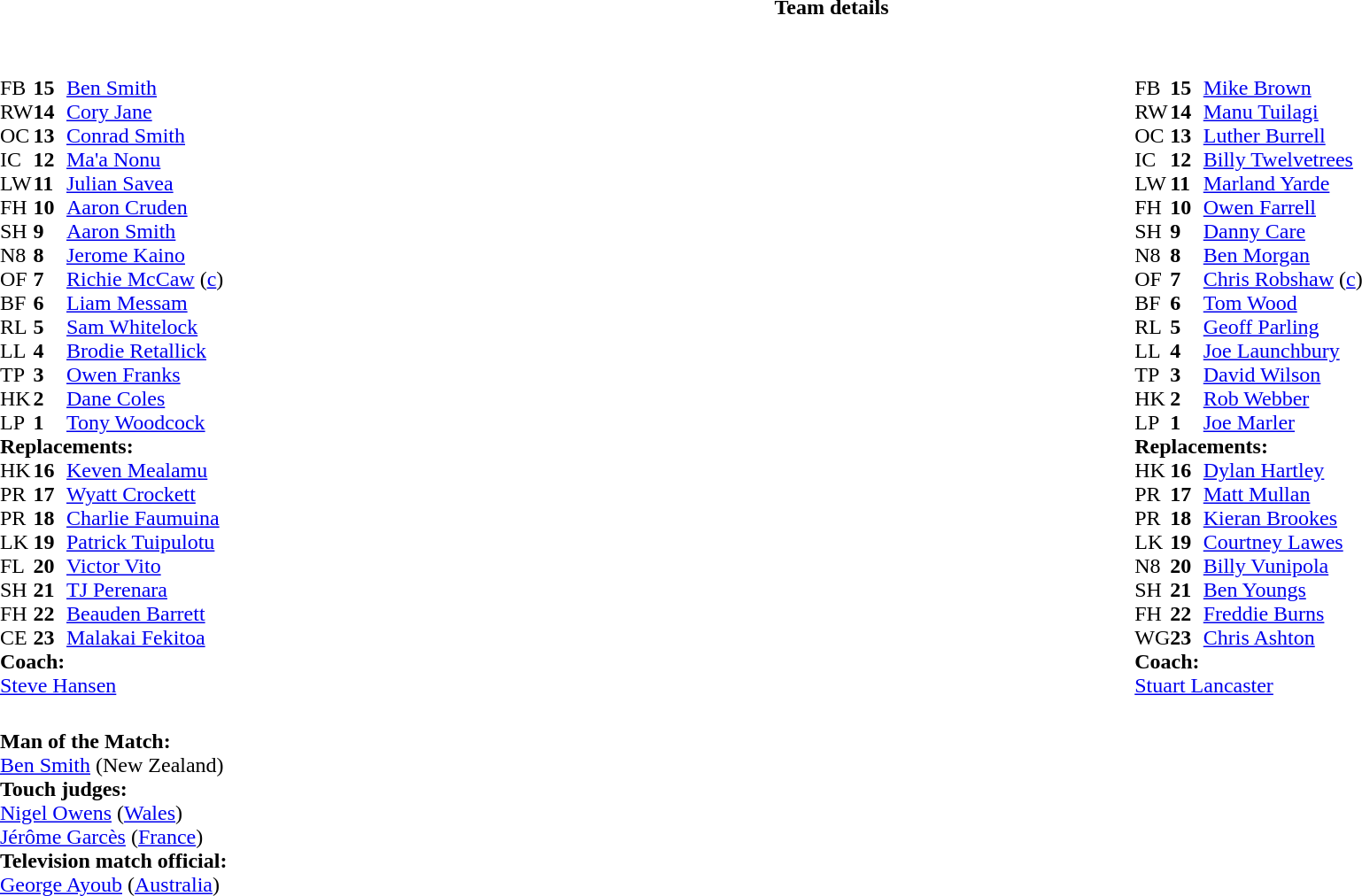<table border="0" width="100%" class="collapsible collapsed">
<tr>
<th>Team details</th>
</tr>
<tr>
<td><br><table style="width:100%;">
<tr>
<td style="vertical-align:top; width:50%"><br><table cellspacing="0" cellpadding="0">
<tr>
<th width="25"></th>
<th width="25"></th>
</tr>
<tr>
<td>FB</td>
<td><strong>15</strong></td>
<td><a href='#'>Ben Smith</a></td>
</tr>
<tr>
<td>RW</td>
<td><strong>14</strong></td>
<td><a href='#'>Cory Jane</a></td>
</tr>
<tr>
<td>OC</td>
<td><strong>13</strong></td>
<td><a href='#'>Conrad Smith</a></td>
</tr>
<tr>
<td>IC</td>
<td><strong>12</strong></td>
<td><a href='#'>Ma'a Nonu</a></td>
</tr>
<tr>
<td>LW</td>
<td><strong>11</strong></td>
<td><a href='#'>Julian Savea</a></td>
</tr>
<tr>
<td>FH</td>
<td><strong>10</strong></td>
<td><a href='#'>Aaron Cruden</a></td>
<td></td>
<td></td>
</tr>
<tr>
<td>SH</td>
<td><strong>9</strong></td>
<td><a href='#'>Aaron Smith</a></td>
<td></td>
<td></td>
</tr>
<tr>
<td>N8</td>
<td><strong>8</strong></td>
<td><a href='#'>Jerome Kaino</a></td>
</tr>
<tr>
<td>OF</td>
<td><strong>7</strong></td>
<td><a href='#'>Richie McCaw</a> (<a href='#'>c</a>)</td>
</tr>
<tr>
<td>BF</td>
<td><strong>6</strong></td>
<td><a href='#'>Liam Messam</a></td>
<td></td>
<td></td>
</tr>
<tr>
<td>RL</td>
<td><strong>5</strong></td>
<td><a href='#'>Sam Whitelock</a></td>
</tr>
<tr>
<td>LL</td>
<td><strong>4</strong></td>
<td><a href='#'>Brodie Retallick</a></td>
<td></td>
<td></td>
</tr>
<tr>
<td>TP</td>
<td><strong>3</strong></td>
<td><a href='#'>Owen Franks</a></td>
<td></td>
<td></td>
</tr>
<tr>
<td>HK</td>
<td><strong>2</strong></td>
<td><a href='#'>Dane Coles</a></td>
<td></td>
<td></td>
</tr>
<tr>
<td>LP</td>
<td><strong>1</strong></td>
<td><a href='#'>Tony Woodcock</a></td>
<td></td>
<td></td>
</tr>
<tr>
<td colspan=3><strong>Replacements:</strong></td>
</tr>
<tr>
<td>HK</td>
<td><strong>16</strong></td>
<td><a href='#'>Keven Mealamu</a></td>
<td></td>
<td></td>
</tr>
<tr>
<td>PR</td>
<td><strong>17</strong></td>
<td><a href='#'>Wyatt Crockett</a></td>
<td></td>
<td></td>
</tr>
<tr>
<td>PR</td>
<td><strong>18</strong></td>
<td><a href='#'>Charlie Faumuina</a></td>
<td></td>
<td></td>
</tr>
<tr>
<td>LK</td>
<td><strong>19</strong></td>
<td><a href='#'>Patrick Tuipulotu</a></td>
<td></td>
<td></td>
</tr>
<tr>
<td>FL</td>
<td><strong>20</strong></td>
<td><a href='#'>Victor Vito</a></td>
<td></td>
<td></td>
</tr>
<tr>
<td>SH</td>
<td><strong>21</strong></td>
<td><a href='#'>TJ Perenara</a></td>
<td></td>
<td></td>
</tr>
<tr>
<td>FH</td>
<td><strong>22</strong></td>
<td><a href='#'>Beauden Barrett</a></td>
<td></td>
<td></td>
</tr>
<tr>
<td>CE</td>
<td><strong>23</strong></td>
<td><a href='#'>Malakai Fekitoa</a></td>
</tr>
<tr>
<td colspan=3><strong>Coach:</strong></td>
</tr>
<tr>
<td colspan="4"> <a href='#'>Steve Hansen</a></td>
</tr>
</table>
</td>
<td style="vertical-align:top; width:50%"><br><table cellspacing="0" cellpadding="0" style="margin:auto">
<tr>
<th width="25"></th>
<th width="25"></th>
</tr>
<tr>
<td>FB</td>
<td><strong>15</strong></td>
<td><a href='#'>Mike Brown</a></td>
</tr>
<tr>
<td>RW</td>
<td><strong>14</strong></td>
<td><a href='#'>Manu Tuilagi</a></td>
</tr>
<tr>
<td>OC</td>
<td><strong>13</strong></td>
<td><a href='#'>Luther Burrell</a></td>
<td></td>
<td></td>
</tr>
<tr>
<td>IC</td>
<td><strong>12</strong></td>
<td><a href='#'>Billy Twelvetrees</a></td>
</tr>
<tr>
<td>LW</td>
<td><strong>11</strong></td>
<td><a href='#'>Marland Yarde</a></td>
</tr>
<tr>
<td>FH</td>
<td><strong>10</strong></td>
<td><a href='#'>Owen Farrell</a></td>
<td></td>
</tr>
<tr>
<td>SH</td>
<td><strong>9</strong></td>
<td><a href='#'>Danny Care</a></td>
<td></td>
<td></td>
</tr>
<tr>
<td>N8</td>
<td><strong>8</strong></td>
<td><a href='#'>Ben Morgan</a></td>
</tr>
<tr>
<td>OF</td>
<td><strong>7</strong></td>
<td><a href='#'>Chris Robshaw</a> (<a href='#'>c</a>)</td>
</tr>
<tr>
<td>BF</td>
<td><strong>6</strong></td>
<td><a href='#'>Tom Wood</a></td>
<td></td>
<td></td>
</tr>
<tr>
<td>RL</td>
<td><strong>5</strong></td>
<td><a href='#'>Geoff Parling</a></td>
</tr>
<tr>
<td>LL</td>
<td><strong>4</strong></td>
<td><a href='#'>Joe Launchbury</a></td>
<td></td>
<td></td>
</tr>
<tr>
<td>TP</td>
<td><strong>3</strong></td>
<td><a href='#'>David Wilson</a></td>
<td></td>
<td></td>
</tr>
<tr>
<td>HK</td>
<td><strong>2</strong></td>
<td><a href='#'>Rob Webber</a></td>
<td></td>
<td></td>
</tr>
<tr>
<td>LP</td>
<td><strong>1</strong></td>
<td><a href='#'>Joe Marler</a></td>
<td></td>
<td></td>
</tr>
<tr>
<td colspan=3><strong>Replacements:</strong></td>
</tr>
<tr>
<td>HK</td>
<td><strong>16</strong></td>
<td><a href='#'>Dylan Hartley</a></td>
<td></td>
<td></td>
</tr>
<tr>
<td>PR</td>
<td><strong>17</strong></td>
<td><a href='#'>Matt Mullan</a></td>
<td></td>
<td></td>
</tr>
<tr>
<td>PR</td>
<td><strong>18</strong></td>
<td><a href='#'>Kieran Brookes</a></td>
<td></td>
<td></td>
</tr>
<tr>
<td>LK</td>
<td><strong>19</strong></td>
<td><a href='#'>Courtney Lawes</a></td>
<td></td>
<td></td>
</tr>
<tr>
<td>N8</td>
<td><strong>20</strong></td>
<td><a href='#'>Billy Vunipola</a></td>
<td></td>
<td></td>
</tr>
<tr>
<td>SH</td>
<td><strong>21</strong></td>
<td><a href='#'>Ben Youngs</a></td>
<td></td>
<td></td>
</tr>
<tr>
<td>FH</td>
<td><strong>22</strong></td>
<td><a href='#'>Freddie Burns</a></td>
</tr>
<tr>
<td>WG</td>
<td><strong>23</strong></td>
<td><a href='#'>Chris Ashton</a></td>
<td></td>
<td></td>
</tr>
<tr>
<td colspan=3><strong>Coach:</strong></td>
</tr>
<tr>
<td colspan="4"> <a href='#'>Stuart Lancaster</a></td>
</tr>
</table>
</td>
</tr>
</table>
<table style="width:100%">
<tr>
<td><br><strong>Man of the Match:</strong>
<br><a href='#'>Ben Smith</a> (New Zealand)<br><strong>Touch judges:</strong>
<br><a href='#'>Nigel Owens</a> (<a href='#'>Wales</a>)
<br><a href='#'>Jérôme Garcès</a> (<a href='#'>France</a>)
<br><strong>Television match official:</strong>
<br><a href='#'>George Ayoub</a> (<a href='#'>Australia</a>)</td>
</tr>
</table>
</td>
</tr>
</table>
